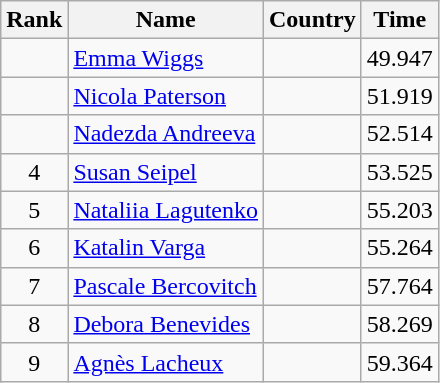<table class="wikitable" style="text-align:center">
<tr>
<th>Rank</th>
<th>Name</th>
<th>Country</th>
<th>Time</th>
</tr>
<tr>
<td></td>
<td align="left"><a href='#'>Emma Wiggs</a></td>
<td align="left"></td>
<td>49.947</td>
</tr>
<tr>
<td></td>
<td align="left"><a href='#'>Nicola Paterson</a></td>
<td align="left"></td>
<td>51.919</td>
</tr>
<tr>
<td></td>
<td align="left"><a href='#'>Nadezda Andreeva</a></td>
<td align="left"></td>
<td>52.514</td>
</tr>
<tr>
<td>4</td>
<td align="left"><a href='#'>Susan Seipel</a></td>
<td align="left"></td>
<td>53.525</td>
</tr>
<tr>
<td>5</td>
<td align="left"><a href='#'>Nataliia Lagutenko</a></td>
<td align="left"></td>
<td>55.203</td>
</tr>
<tr>
<td>6</td>
<td align="left"><a href='#'>Katalin Varga</a></td>
<td align="left"></td>
<td>55.264</td>
</tr>
<tr>
<td>7</td>
<td align="left"><a href='#'>Pascale Bercovitch</a></td>
<td align="left"></td>
<td>57.764</td>
</tr>
<tr>
<td>8</td>
<td align="left"><a href='#'>Debora Benevides</a></td>
<td align="left"></td>
<td>58.269</td>
</tr>
<tr>
<td>9</td>
<td align="left"><a href='#'>Agnès Lacheux</a></td>
<td align="left"></td>
<td>59.364</td>
</tr>
</table>
